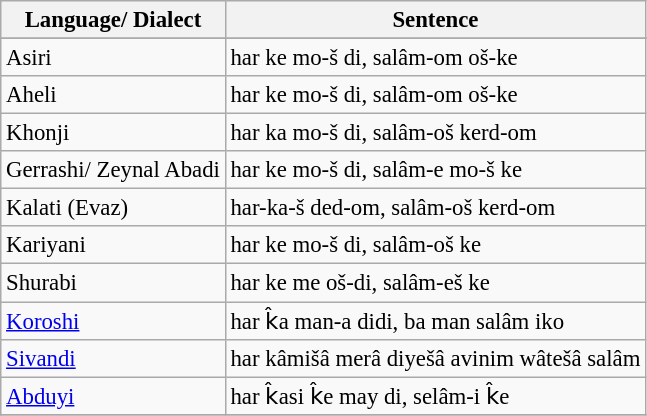<table class="wikitable" style="font-size: 95%">
<tr>
<th>Language/ Dialect</th>
<th>Sentence</th>
</tr>
<tr>
</tr>
<tr |Nudani || har k̂i mo-š di, salâm-eš ke>
</tr>
<tr>
<td>Asiri</td>
<td>har ke mo-š di, salâm-om oš-ke</td>
</tr>
<tr>
<td>Aheli</td>
<td>har ke mo-š di, salâm-om oš-ke</td>
</tr>
<tr>
<td>Khonji</td>
<td>har ka mo-š di, salâm-oš kerd-om</td>
</tr>
<tr>
<td>Gerrashi/ Zeynal Abadi</td>
<td>har ke mo-š di, salâm-e mo-š ke</td>
</tr>
<tr>
<td>Kalati (Evaz)</td>
<td>har-ka-š ded-om, salâm-oš kerd-om</td>
</tr>
<tr>
<td>Kariyani</td>
<td>har ke mo-š di, salâm-oš ke</td>
</tr>
<tr>
<td>Shurabi</td>
<td>har ke me oš-di, salâm-eš ke</td>
</tr>
<tr>
<td><a href='#'>Koroshi</a></td>
<td>har k̂a man-a didi, ba man salâm iko</td>
</tr>
<tr>
<td><a href='#'>Sivandi</a></td>
<td>har kâmišâ merâ diyešâ avinim wâtešâ salâm</td>
</tr>
<tr>
<td><a href='#'>Abduyi</a></td>
<td>har k̂asi k̂e may di, selâm-i k̂e</td>
</tr>
<tr>
</tr>
</table>
